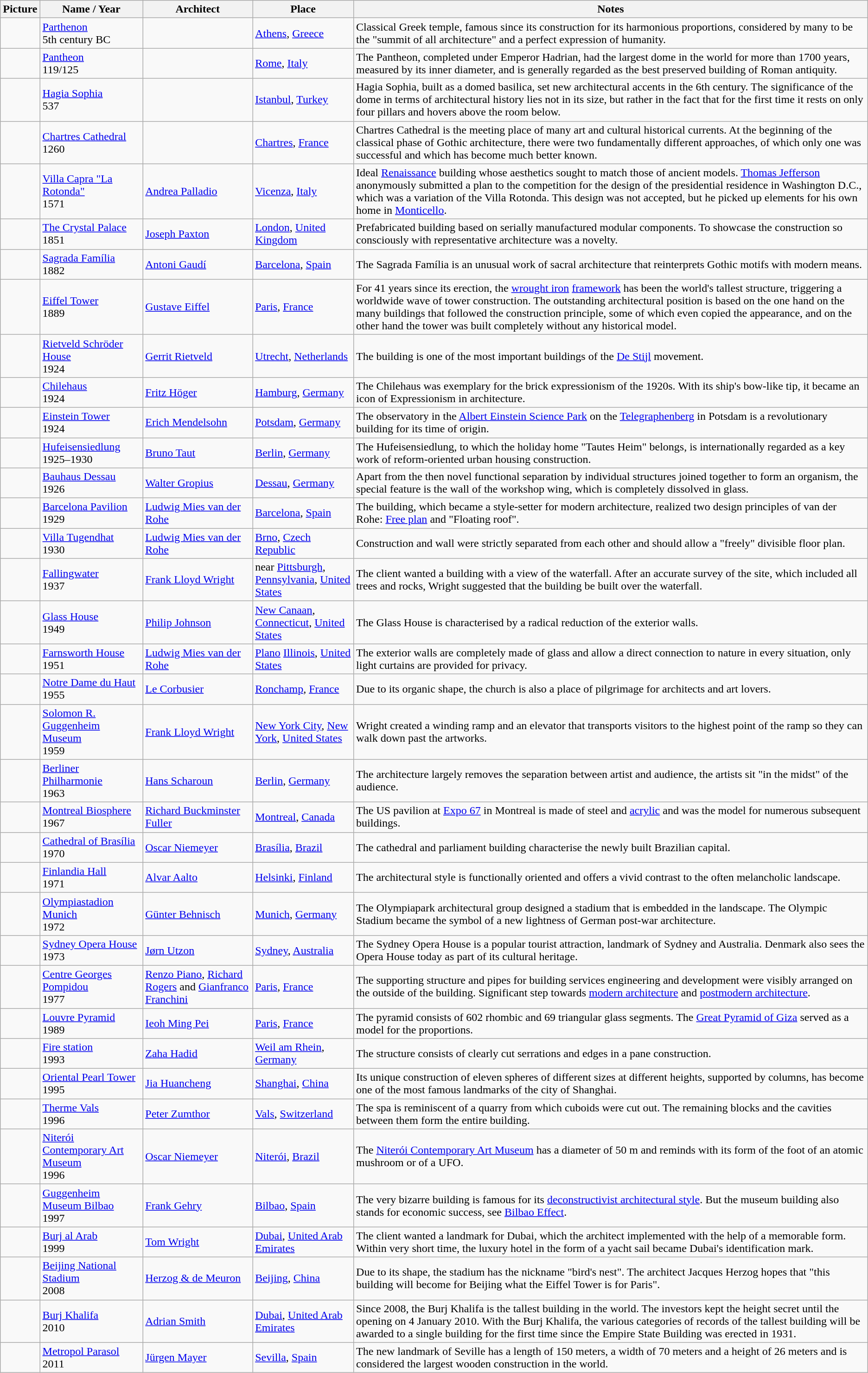<table class="wikitable">
<tr class="hintergrundfarbe5"|>
<th>Picture</th>
<th>Name / Year</th>
<th>Architect</th>
<th>Place</th>
<th>Notes</th>
</tr>
<tr>
<td></td>
<td><a href='#'>Parthenon</a><br> 5th century BC</td>
<td></td>
<td><a href='#'>Athens</a>, <a href='#'>Greece</a></td>
<td>Classical Greek temple, famous since its construction for its harmonious proportions, considered by many to be the "summit of all architecture" and a perfect expression of humanity.</td>
</tr>
<tr>
<td></td>
<td><a href='#'>Pantheon</a><br> 119/125</td>
<td></td>
<td><a href='#'>Rome</a>, <a href='#'>Italy</a></td>
<td>The Pantheon, completed under Emperor Hadrian, had the largest dome in the world for more than 1700 years, measured by its inner diameter, and is generally regarded as the best preserved building of Roman antiquity.</td>
</tr>
<tr>
<td></td>
<td><a href='#'>Hagia Sophia</a><br> 537</td>
<td></td>
<td><a href='#'>Istanbul</a>, <a href='#'>Turkey</a></td>
<td>Hagia Sophia, built as a domed basilica, set new architectural accents in the 6th century. The significance of the dome in terms of architectural history lies not in its size, but rather in the fact that for the first time it rests on only four pillars and hovers above the room below.</td>
</tr>
<tr>
<td></td>
<td><a href='#'>Chartres Cathedral</a><br> 1260</td>
<td></td>
<td><a href='#'>Chartres</a>, <a href='#'>France</a></td>
<td>Chartres Cathedral is the meeting place of many art and cultural historical currents. At the beginning of the classical phase of Gothic architecture, there were two fundamentally different approaches, of which only one was successful and which has become much better known.</td>
</tr>
<tr>
<td></td>
<td><a href='#'>Villa Capra "La Rotonda"</a><br> 1571</td>
<td><a href='#'>Andrea Palladio</a></td>
<td><a href='#'>Vicenza</a>, <a href='#'>Italy</a></td>
<td>Ideal <a href='#'>Renaissance</a> building whose aesthetics sought to match those of ancient models. <a href='#'>Thomas Jefferson</a> anonymously submitted a plan to the competition for the design of the presidential residence in Washington D.C., which was a variation of the Villa Rotonda. This design was not accepted, but he picked up elements for his own home in <a href='#'>Monticello</a>.</td>
</tr>
<tr>
<td></td>
<td><a href='#'>The Crystal Palace</a><br> 1851</td>
<td><a href='#'>Joseph Paxton</a></td>
<td><a href='#'>London</a>, <a href='#'>United Kingdom</a></td>
<td>Prefabricated building based on serially manufactured modular components. To showcase the construction so consciously with representative architecture was a novelty.</td>
</tr>
<tr>
<td></td>
<td><a href='#'>Sagrada Família</a><br> 1882</td>
<td><a href='#'>Antoni Gaudí</a></td>
<td><a href='#'>Barcelona</a>, <a href='#'>Spain</a></td>
<td>The Sagrada Família is an unusual work of sacral architecture that reinterprets Gothic motifs with modern means.</td>
</tr>
<tr>
<td></td>
<td><a href='#'>Eiffel Tower</a><br> 1889</td>
<td><a href='#'>Gustave Eiffel</a></td>
<td><a href='#'>Paris</a>, <a href='#'>France</a></td>
<td>For 41 years since its erection, the <a href='#'>wrought iron</a> <a href='#'>framework</a> has been the world's tallest structure, triggering a worldwide wave of tower construction. The outstanding architectural position is based on the one hand on the many buildings that followed the construction principle, some of which even copied the appearance, and on the other hand the tower was built completely without any historical model.</td>
</tr>
<tr>
<td></td>
<td><a href='#'>Rietveld Schröder House</a><br> 1924</td>
<td><a href='#'>Gerrit Rietveld</a></td>
<td><a href='#'>Utrecht</a>, <a href='#'>Netherlands</a></td>
<td>The building is one of the most important buildings of the <a href='#'>De Stijl</a> movement.</td>
</tr>
<tr>
<td></td>
<td><a href='#'>Chilehaus</a><br> 1924</td>
<td><a href='#'>Fritz Höger</a></td>
<td><a href='#'>Hamburg</a>, <a href='#'>Germany</a></td>
<td>The Chilehaus was exemplary for the brick expressionism of the 1920s. With its ship's bow-like tip, it became an icon of Expressionism in architecture.</td>
</tr>
<tr>
<td></td>
<td><a href='#'>Einstein Tower</a><br> 1924</td>
<td><a href='#'>Erich Mendelsohn</a></td>
<td><a href='#'>Potsdam</a>, <a href='#'>Germany</a></td>
<td>The observatory in the <a href='#'>Albert Einstein Science Park</a> on the <a href='#'>Telegraphenberg</a> in Potsdam is a revolutionary building for its time of origin.</td>
</tr>
<tr>
<td></td>
<td><a href='#'>Hufeisensiedlung</a><br> 1925–1930</td>
<td><a href='#'>Bruno Taut</a></td>
<td><a href='#'>Berlin</a>, <a href='#'>Germany</a></td>
<td>The Hufeisensiedlung, to which the holiday home "Tautes Heim" belongs, is internationally regarded as a key work of reform-oriented urban housing construction.</td>
</tr>
<tr>
<td></td>
<td><a href='#'>Bauhaus Dessau</a><br> 1926</td>
<td><a href='#'>Walter Gropius</a></td>
<td><a href='#'>Dessau</a>, <a href='#'>Germany</a></td>
<td>Apart from the then novel functional separation by individual structures joined together to form an organism, the special feature is the wall of the workshop wing, which is completely dissolved in glass.</td>
</tr>
<tr>
<td></td>
<td><a href='#'>Barcelona Pavilion</a><br> 1929</td>
<td><a href='#'>Ludwig Mies van der Rohe</a></td>
<td><a href='#'>Barcelona</a>, <a href='#'>Spain</a></td>
<td>The building, which became a style-setter for modern architecture, realized two design principles of van der Rohe: <a href='#'>Free plan</a> and "Floating roof".</td>
</tr>
<tr>
<td></td>
<td><a href='#'>Villa Tugendhat</a><br> 1930</td>
<td><a href='#'>Ludwig Mies van der Rohe</a></td>
<td><a href='#'>Brno</a>, <a href='#'>Czech Republic</a></td>
<td>Construction and wall were strictly separated from each other and should allow a "freely" divisible floor plan.</td>
</tr>
<tr>
<td></td>
<td><a href='#'>Fallingwater</a><br> 1937</td>
<td><a href='#'>Frank Lloyd Wright</a></td>
<td>near <a href='#'>Pittsburgh</a>, <a href='#'>Pennsylvania</a>, <a href='#'>United States</a></td>
<td>The client wanted a building with a view of the waterfall. After an accurate survey of the site, which included all trees and rocks, Wright suggested that the building be built over the waterfall.</td>
</tr>
<tr>
<td></td>
<td><a href='#'>Glass House</a><br> 1949</td>
<td><a href='#'>Philip Johnson</a></td>
<td><a href='#'>New Canaan</a>, <a href='#'>Connecticut</a>, <a href='#'>United States</a></td>
<td>The Glass House is characterised by a radical reduction of the exterior walls.</td>
</tr>
<tr>
<td></td>
<td><a href='#'>Farnsworth House</a><br> 1951</td>
<td><a href='#'>Ludwig Mies van der Rohe</a></td>
<td><a href='#'>Plano</a> <a href='#'>Illinois</a>, <a href='#'>United States</a></td>
<td>The exterior walls are completely made of glass and allow a direct connection to nature in every situation, only light curtains are provided for privacy.</td>
</tr>
<tr>
<td></td>
<td><a href='#'>Notre Dame du Haut</a><br> 1955</td>
<td><a href='#'>Le Corbusier</a></td>
<td><a href='#'>Ronchamp</a>, <a href='#'>France</a></td>
<td>Due to its organic shape, the church is also a place of pilgrimage for architects and art lovers.</td>
</tr>
<tr>
<td></td>
<td><a href='#'>Solomon R. Guggenheim Museum</a><br> 1959</td>
<td><a href='#'>Frank Lloyd Wright</a></td>
<td><a href='#'>New York City</a>, <a href='#'>New York</a>, <a href='#'>United States</a></td>
<td>Wright created a winding ramp and an elevator that transports visitors to the highest point of the ramp so they can walk down past the artworks.</td>
</tr>
<tr>
<td></td>
<td><a href='#'>Berliner Philharmonie</a><br> 1963</td>
<td><a href='#'>Hans Scharoun</a></td>
<td><a href='#'>Berlin</a>, <a href='#'>Germany</a></td>
<td>The architecture largely removes the separation between artist and audience, the artists sit "in the midst" of the audience.</td>
</tr>
<tr>
<td></td>
<td><a href='#'>Montreal Biosphere</a><br> 1967</td>
<td><a href='#'>Richard Buckminster Fuller</a></td>
<td><a href='#'>Montreal</a>, <a href='#'>Canada</a></td>
<td>The US pavilion at <a href='#'>Expo 67</a> in Montreal is made of steel and <a href='#'>acrylic</a> and was the model for numerous subsequent buildings.</td>
</tr>
<tr>
<td></td>
<td><a href='#'>Cathedral of Brasília</a><br> 1970</td>
<td><a href='#'>Oscar Niemeyer</a></td>
<td><a href='#'>Brasília</a>, <a href='#'>Brazil</a></td>
<td>The cathedral and parliament building characterise the newly built Brazilian capital.</td>
</tr>
<tr>
<td></td>
<td><a href='#'>Finlandia Hall</a><br> 1971</td>
<td><a href='#'>Alvar Aalto</a></td>
<td><a href='#'>Helsinki</a>, <a href='#'>Finland</a></td>
<td>The architectural style is functionally oriented and offers a vivid contrast to the often melancholic landscape.</td>
</tr>
<tr>
<td></td>
<td><a href='#'>Olympiastadion Munich</a><br> 1972</td>
<td><a href='#'>Günter Behnisch</a></td>
<td><a href='#'>Munich</a>, <a href='#'>Germany</a></td>
<td>The Olympiapark architectural group designed a stadium that is embedded in the landscape. The Olympic Stadium became the symbol of a new lightness of German post-war architecture.</td>
</tr>
<tr>
<td></td>
<td><a href='#'>Sydney Opera House</a><br> 1973</td>
<td><a href='#'>Jørn Utzon</a></td>
<td><a href='#'>Sydney</a>, <a href='#'>Australia</a></td>
<td>The Sydney Opera House is a popular tourist attraction, landmark of Sydney and Australia. Denmark also sees the Opera House today as part of its cultural heritage.</td>
</tr>
<tr>
<td></td>
<td><a href='#'>Centre Georges Pompidou</a><br> 1977</td>
<td><a href='#'>Renzo Piano</a>, <a href='#'>Richard Rogers</a> and <a href='#'>Gianfranco Franchini</a></td>
<td><a href='#'>Paris</a>, <a href='#'>France</a></td>
<td>The supporting structure and pipes for building services engineering and development were visibly arranged on the outside of the building. Significant step towards <a href='#'>modern architecture</a> and <a href='#'>postmodern architecture</a>.</td>
</tr>
<tr>
<td></td>
<td><a href='#'>Louvre Pyramid</a><br> 1989</td>
<td><a href='#'>Ieoh Ming Pei</a></td>
<td><a href='#'>Paris</a>, <a href='#'>France</a></td>
<td>The pyramid consists of 602 rhombic and 69 triangular glass segments. The <a href='#'>Great Pyramid of Giza</a> served as a model for the proportions.</td>
</tr>
<tr>
<td></td>
<td><a href='#'>Fire station</a><br> 1993</td>
<td><a href='#'>Zaha Hadid</a></td>
<td><a href='#'>Weil am Rhein</a>, <a href='#'>Germany</a></td>
<td>The structure consists of clearly cut serrations and edges in a pane construction.</td>
</tr>
<tr>
<td></td>
<td><a href='#'>Oriental Pearl Tower</a><br> 1995</td>
<td><a href='#'>Jia Huancheng</a></td>
<td><a href='#'>Shanghai</a>, <a href='#'>China</a></td>
<td>Its unique construction of eleven spheres of different sizes at different heights, supported by columns, has become one of the most famous landmarks of the city of Shanghai.</td>
</tr>
<tr>
<td></td>
<td><a href='#'>Therme Vals</a><br> 1996</td>
<td><a href='#'>Peter Zumthor</a></td>
<td><a href='#'>Vals</a>, <a href='#'>Switzerland</a></td>
<td>The spa is reminiscent of a quarry from which cuboids were cut out. The remaining blocks and the cavities between them form the entire building.</td>
</tr>
<tr>
<td></td>
<td><a href='#'>Niterói Contemporary Art Museum</a><br> 1996</td>
<td><a href='#'>Oscar Niemeyer</a></td>
<td><a href='#'>Niterói</a>, <a href='#'>Brazil</a></td>
<td>The <a href='#'>Niterói Contemporary Art Museum</a> has a diameter of 50 m and reminds with its form of the foot of an atomic mushroom or of a UFO.</td>
</tr>
<tr>
<td></td>
<td><a href='#'>Guggenheim Museum Bilbao</a><br> 1997</td>
<td><a href='#'>Frank Gehry</a></td>
<td><a href='#'>Bilbao</a>, <a href='#'>Spain</a></td>
<td>The very bizarre building is famous for its <a href='#'>deconstructivist architectural style</a>. But the museum building also stands for economic success, see <a href='#'>Bilbao Effect</a>.</td>
</tr>
<tr>
<td></td>
<td><a href='#'>Burj al Arab</a><br> 1999</td>
<td><a href='#'>Tom Wright</a></td>
<td><a href='#'>Dubai</a>, <a href='#'>United Arab Emirates</a></td>
<td>The client wanted a landmark for Dubai, which the architect implemented with the help of a memorable form. Within very short time, the luxury hotel in the form of a yacht sail became Dubai's identification mark.</td>
</tr>
<tr>
<td></td>
<td><a href='#'>Beijing National Stadium</a><br> 2008</td>
<td><a href='#'>Herzog & de Meuron</a></td>
<td><a href='#'>Beijing</a>, <a href='#'>China</a></td>
<td>Due to its shape, the stadium has the nickname "bird's nest". The architect Jacques Herzog hopes that "this building will become for Beijing what the Eiffel Tower is for Paris".</td>
</tr>
<tr>
<td></td>
<td><a href='#'>Burj Khalifa</a><br> 2010</td>
<td><a href='#'>Adrian Smith</a></td>
<td><a href='#'>Dubai</a>, <a href='#'>United Arab Emirates</a></td>
<td>Since 2008, the Burj Khalifa is the tallest building in the world. The investors kept the height secret until the opening on 4 January 2010. With the Burj Khalifa, the various categories of records of the tallest building will be awarded to a single building for the first time since the Empire State Building was erected in 1931.</td>
</tr>
<tr>
<td></td>
<td><a href='#'>Metropol Parasol</a><br> 2011</td>
<td><a href='#'>Jürgen Mayer</a></td>
<td><a href='#'>Sevilla</a>, <a href='#'>Spain</a></td>
<td>The new landmark of Seville has a length of 150 meters, a width of 70 meters and a height of 26 meters and is considered the largest wooden construction in the world.</td>
</tr>
</table>
